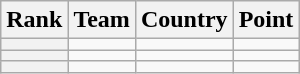<table class="wikitable sortable">
<tr>
<th>Rank</th>
<th>Team</th>
<th>Country</th>
<th>Point</th>
</tr>
<tr>
<th></th>
<td></td>
<td></td>
<td></td>
</tr>
<tr>
<th></th>
<td></td>
<td></td>
<td></td>
</tr>
<tr>
<th></th>
<td></td>
<td></td>
<td></td>
</tr>
</table>
